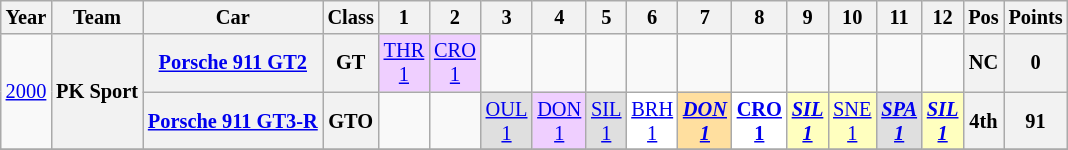<table class="wikitable" style="text-align:center; font-size:85%">
<tr>
<th>Year</th>
<th>Team</th>
<th>Car</th>
<th>Class</th>
<th>1</th>
<th>2</th>
<th>3</th>
<th>4</th>
<th>5</th>
<th>6</th>
<th>7</th>
<th>8</th>
<th>9</th>
<th>10</th>
<th>11</th>
<th>12</th>
<th>Pos</th>
<th>Points</th>
</tr>
<tr>
<td rowspan=2><a href='#'>2000</a></td>
<th rowspan=2>PK Sport</th>
<th><a href='#'>Porsche 911 GT2</a></th>
<th>GT</th>
<td style="background:#EFCFFF;"><a href='#'>THR<br>1</a><br></td>
<td style="background:#EFCFFF;"><a href='#'>CRO<br>1</a><br></td>
<td></td>
<td></td>
<td></td>
<td></td>
<td></td>
<td></td>
<td></td>
<td></td>
<td></td>
<td></td>
<th>NC</th>
<th>0</th>
</tr>
<tr>
<th><a href='#'>Porsche 911 GT3-R</a></th>
<th>GTO</th>
<td></td>
<td></td>
<td style="background:#DFDFDF;"><a href='#'>OUL<br>1</a><br></td>
<td style="background:#EFCFFF;"><a href='#'>DON<br>1</a><br></td>
<td style="background:#DFDFDF;"><a href='#'>SIL<br>1</a><br></td>
<td style="background:#FFFFFF;"><a href='#'>BRH<br>1</a><br></td>
<td style="background:#FFDF9F;"><strong><em><a href='#'>DON<br>1</a></em></strong><br></td>
<td style="background:#FFFFFF;"><strong><a href='#'>CRO<br>1</a></strong><br></td>
<td style="background:#FFFFBF;"><strong><em><a href='#'>SIL<br>1</a></em></strong><br></td>
<td style="background:#FFFFBF;"><a href='#'>SNE<br>1</a><br></td>
<td style="background:#DFDFDF;"><strong><em><a href='#'>SPA<br>1</a></em></strong><br></td>
<td style="background:#FFFFBF;"><strong><em><a href='#'>SIL<br>1</a></em></strong><br></td>
<th>4th</th>
<th>91</th>
</tr>
<tr>
</tr>
</table>
